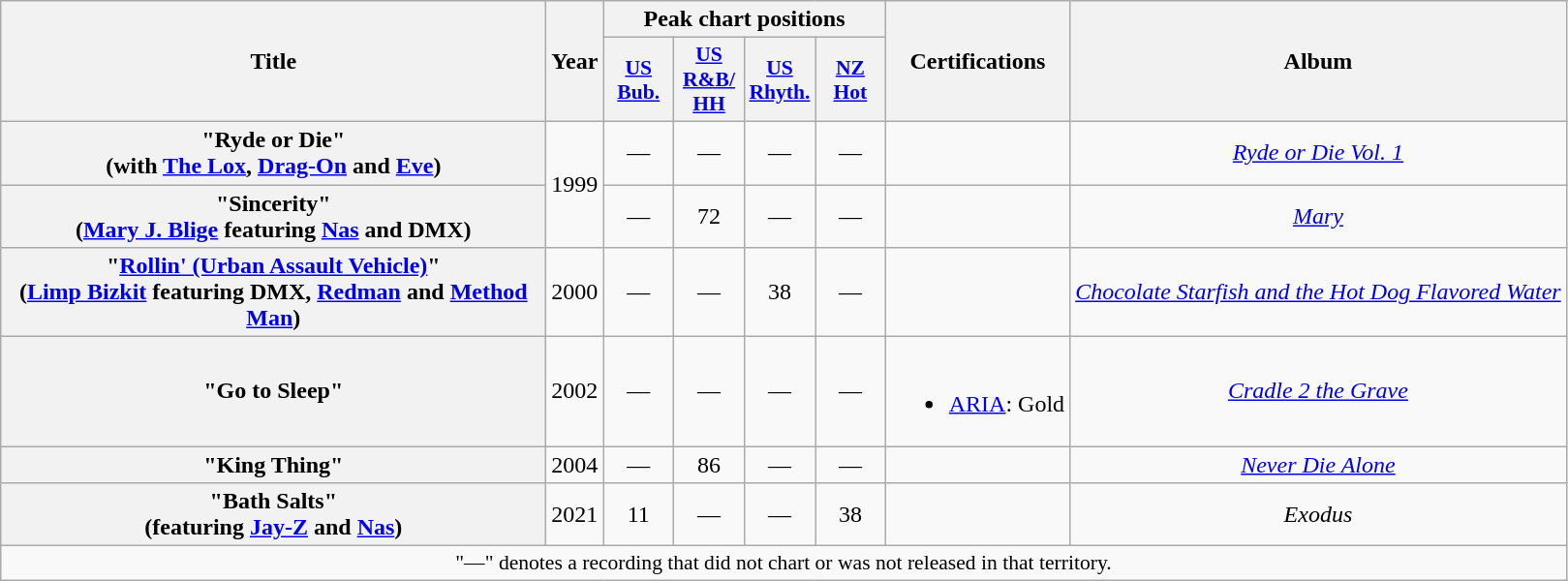<table class="wikitable plainrowheaders" style="text-align:center;">
<tr>
<th scope="col" rowspan="2" style="width:23em;">Title</th>
<th scope="col" rowspan="2">Year</th>
<th scope="col" colspan="4">Peak chart positions</th>
<th scope="col" rowspan="2">Certifications</th>
<th scope="col" rowspan="2">Album</th>
</tr>
<tr>
<th scope="col" style="width:2.9em;font-size:90%;"><a href='#'>US<br>Bub.</a><br></th>
<th scope="col" style="width:2.9em;font-size:90%;"><a href='#'>US<br>R&B/<br>HH</a><br></th>
<th scope="col" style="width:2.9em;font-size:90%;"><a href='#'>US<br>Rhyth.</a><br></th>
<th scope="col" style="width:2.9em;font-size:90%;"><a href='#'>NZ<br>Hot</a><br></th>
</tr>
<tr>
<th scope="row">"Ryde or Die"<br><span>(with <a href='#'>The Lox</a>, <a href='#'>Drag-On</a> and <a href='#'>Eve</a>)</span></th>
<td rowspan="2">1999</td>
<td>—</td>
<td>—</td>
<td>—</td>
<td>—</td>
<td></td>
<td><em><a href='#'>Ryde or Die Vol. 1</a></em></td>
</tr>
<tr>
<th scope="row">"Sincerity"<br><span>(<a href='#'>Mary J. Blige</a> featuring <a href='#'>Nas</a> and DMX)</span></th>
<td>—</td>
<td>72</td>
<td>—</td>
<td>—</td>
<td></td>
<td><em><a href='#'>Mary</a></em></td>
</tr>
<tr>
<th scope="row">"<a href='#'>Rollin' (Urban Assault Vehicle)</a>"<br><span>(<a href='#'>Limp Bizkit</a> featuring DMX, <a href='#'>Redman</a> and <a href='#'>Method Man</a>)</span></th>
<td>2000</td>
<td>—</td>
<td>—</td>
<td>38</td>
<td>—</td>
<td></td>
<td><em><a href='#'>Chocolate Starfish and the Hot Dog Flavored Water</a></em></td>
</tr>
<tr>
<th scope="row">"Go to Sleep"<br></th>
<td>2002</td>
<td>—</td>
<td>—</td>
<td>—</td>
<td>—</td>
<td><br><ul><li><a href='#'>ARIA</a>: Gold</li></ul></td>
<td><em><a href='#'>Cradle 2 the Grave</a></em></td>
</tr>
<tr>
<th scope="row">"King Thing"</th>
<td>2004</td>
<td>—</td>
<td>86</td>
<td>—</td>
<td>—</td>
<td></td>
<td><em><a href='#'>Never Die Alone</a></em></td>
</tr>
<tr>
<th scope="row">"Bath Salts"<br><span>(featuring <a href='#'>Jay-Z</a> and <a href='#'>Nas</a>)</span></th>
<td>2021</td>
<td>11</td>
<td>—</td>
<td>—</td>
<td>38</td>
<td></td>
<td><em>Exodus</em></td>
</tr>
<tr>
<td colspan="14" style="font-size:90%">"—" denotes a recording that did not chart or was not released in that territory.</td>
</tr>
</table>
